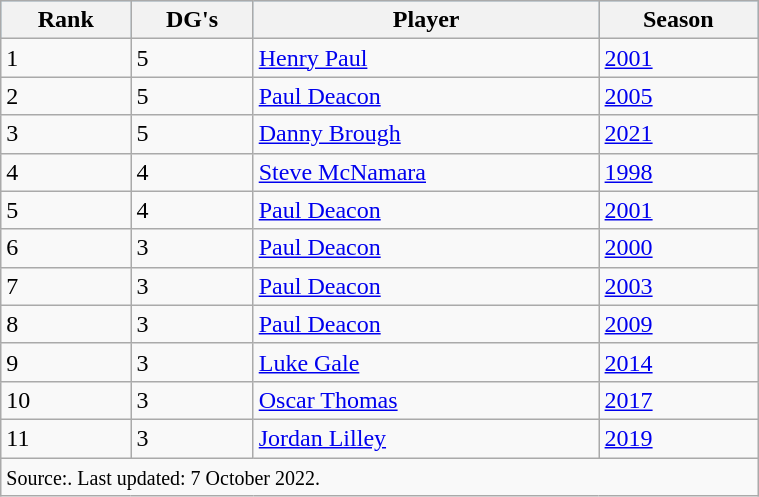<table class="wikitable" style="width:40%;">
<tr style="background:#87cefa;">
<th>Rank</th>
<th>DG's</th>
<th>Player</th>
<th>Season</th>
</tr>
<tr>
<td>1</td>
<td>5</td>
<td> <a href='#'>Henry Paul</a></td>
<td><a href='#'>2001</a></td>
</tr>
<tr>
<td>2</td>
<td>5</td>
<td> <a href='#'>Paul Deacon</a></td>
<td><a href='#'>2005</a></td>
</tr>
<tr>
<td>3</td>
<td>5</td>
<td> <a href='#'>Danny Brough</a></td>
<td><a href='#'>2021</a></td>
</tr>
<tr>
<td>4</td>
<td>4</td>
<td> <a href='#'>Steve McNamara</a></td>
<td><a href='#'>1998</a></td>
</tr>
<tr>
<td>5</td>
<td>4</td>
<td> <a href='#'>Paul Deacon</a></td>
<td><a href='#'>2001</a></td>
</tr>
<tr>
<td>6</td>
<td>3</td>
<td> <a href='#'>Paul Deacon</a></td>
<td><a href='#'>2000</a></td>
</tr>
<tr>
<td>7</td>
<td>3</td>
<td> <a href='#'>Paul Deacon</a></td>
<td><a href='#'>2003</a></td>
</tr>
<tr>
<td>8</td>
<td>3</td>
<td> <a href='#'>Paul Deacon</a></td>
<td><a href='#'>2009</a></td>
</tr>
<tr>
<td>9</td>
<td>3</td>
<td> <a href='#'>Luke Gale</a></td>
<td><a href='#'>2014</a></td>
</tr>
<tr>
<td>10</td>
<td>3</td>
<td> <a href='#'>Oscar Thomas</a></td>
<td><a href='#'>2017</a></td>
</tr>
<tr>
<td>11</td>
<td>3</td>
<td> <a href='#'>Jordan Lilley</a></td>
<td><a href='#'>2019</a></td>
</tr>
<tr>
<td colspan=4><small>Source:. Last updated: 7 October 2022.</small></td>
</tr>
</table>
